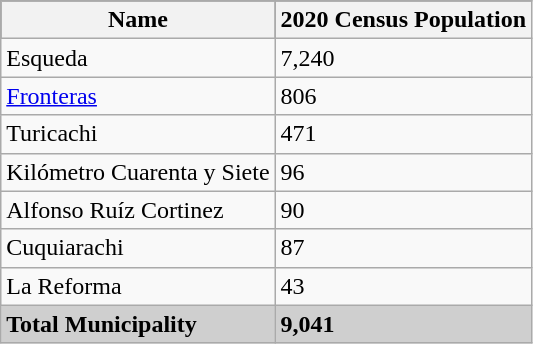<table class="wikitable">
<tr style="background:#000000; color:black;">
<th><strong>Name</strong></th>
<th><strong>2020 Census Population</strong></th>
</tr>
<tr>
<td>Esqueda</td>
<td>7,240</td>
</tr>
<tr>
<td><a href='#'>Fronteras</a></td>
<td>806</td>
</tr>
<tr>
<td>Turicachi</td>
<td>471</td>
</tr>
<tr>
<td>Kilómetro Cuarenta y Siete</td>
<td>96</td>
</tr>
<tr>
<td>Alfonso Ruíz Cortinez</td>
<td>90</td>
</tr>
<tr>
<td>Cuquiarachi</td>
<td>87</td>
</tr>
<tr>
<td>La Reforma</td>
<td>43</td>
</tr>
<tr style="background:#CFCFCF;">
<td><strong>Total Municipality</strong></td>
<td><strong>9,041</strong></td>
</tr>
</table>
